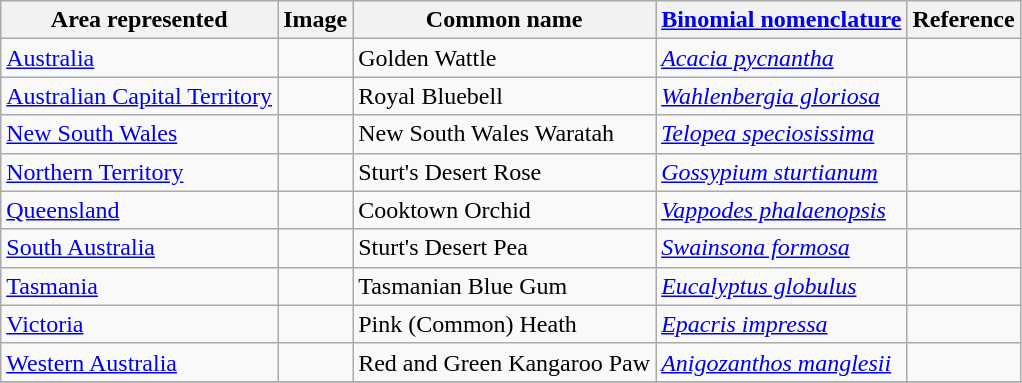<table class="wikitable">
<tr>
<th>Area represented</th>
<th>Image</th>
<th>Common name</th>
<th><a href='#'>Binomial nomenclature</a></th>
<th>Reference</th>
</tr>
<tr>
<td><a href='#'>Australia</a></td>
<td></td>
<td>Golden Wattle</td>
<td><em><a href='#'>Acacia pycnantha</a></em></td>
<td></td>
</tr>
<tr>
<td><a href='#'>Australian Capital Territory</a></td>
<td></td>
<td>Royal Bluebell</td>
<td><em><a href='#'>Wahlenbergia gloriosa</a></em></td>
<td></td>
</tr>
<tr>
<td><a href='#'>New South Wales</a></td>
<td></td>
<td>New South Wales Waratah</td>
<td><em><a href='#'>Telopea speciosissima</a></em></td>
<td></td>
</tr>
<tr>
<td><a href='#'>Northern Territory</a></td>
<td></td>
<td>Sturt's Desert Rose</td>
<td><em><a href='#'>Gossypium sturtianum</a></em></td>
<td></td>
</tr>
<tr>
<td><a href='#'>Queensland</a></td>
<td></td>
<td>Cooktown Orchid</td>
<td><em><a href='#'>Vappodes phalaenopsis</a></em></td>
<td></td>
</tr>
<tr>
<td><a href='#'>South Australia</a></td>
<td></td>
<td>Sturt's Desert Pea</td>
<td><em><a href='#'>Swainsona formosa</a></em></td>
<td></td>
</tr>
<tr>
<td><a href='#'>Tasmania</a></td>
<td></td>
<td>Tasmanian Blue Gum</td>
<td><em><a href='#'>Eucalyptus globulus</a></em></td>
<td></td>
</tr>
<tr>
<td><a href='#'>Victoria</a></td>
<td></td>
<td>Pink (Common) Heath</td>
<td><em><a href='#'>Epacris impressa</a></em></td>
<td></td>
</tr>
<tr>
<td><a href='#'>Western Australia</a></td>
<td></td>
<td>Red and Green Kangaroo Paw</td>
<td><em><a href='#'>Anigozanthos manglesii</a></em></td>
<td></td>
</tr>
<tr>
</tr>
</table>
